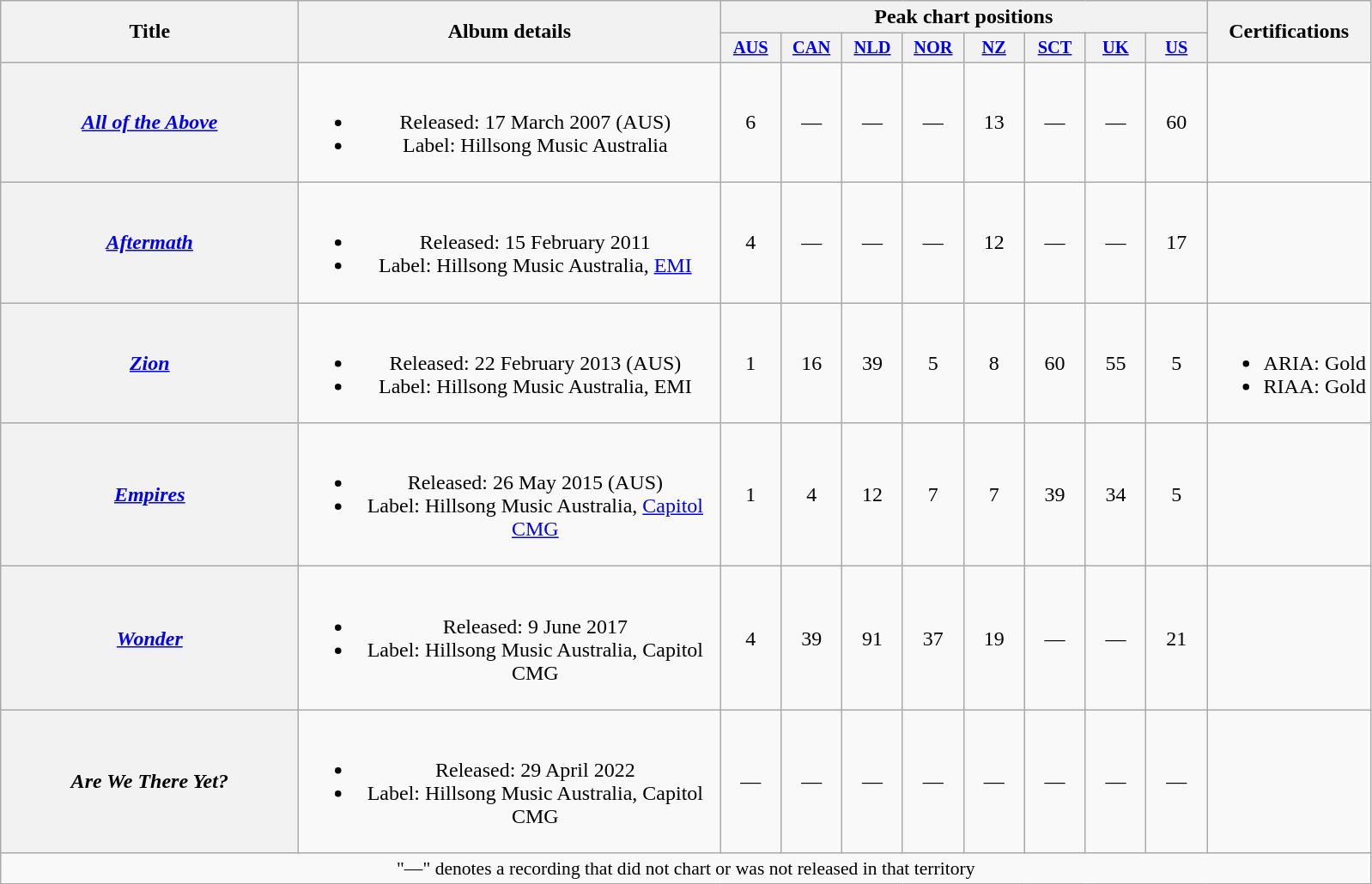<table class="wikitable plainrowheaders" style="text-align:center;">
<tr>
<th scope="col" rowspan="2" style="width:14em;">Title</th>
<th scope="col" rowspan="2" style="width:20em;">Album details</th>
<th colspan="8" scope="col">Peak chart positions</th>
<th rowspan="2" style="text-align:center; width:120px;">Certifications</th>
</tr>
<tr>
<th scope="col" style="width:3em;font-size:85%;"><a href='#'>AUS</a><br></th>
<th scope="col" style="width:3em;font-size:85%;"><a href='#'>CAN</a><br></th>
<th scope="col" style="width:3em;font-size:85%;"><a href='#'>NLD</a><br></th>
<th scope="col" style="width:3em;font-size:85%;"><a href='#'>NOR</a><br></th>
<th scope="col" style="width:3em;font-size:85%;"><a href='#'>NZ</a><br></th>
<th scope="col" style="width:3em;font-size:85%;"><a href='#'>SCT</a><br></th>
<th scope="col" style="width:3em;font-size:85%;"><a href='#'>UK</a><br></th>
<th scope="col" style="width:3em;font-size:85%;"><a href='#'>US</a><br></th>
</tr>
<tr>
<th scope="row"><em><a href='#'>All of the Above</a></em></th>
<td><br><ul><li>Released: 17 March 2007 (AUS)</li><li>Label: Hillsong Music Australia</li></ul></td>
<td>6</td>
<td>—</td>
<td>—</td>
<td>—</td>
<td>13</td>
<td>—</td>
<td>—</td>
<td>60</td>
<td></td>
</tr>
<tr>
<th scope="row"><em><a href='#'>Aftermath</a></em></th>
<td><br><ul><li>Released: 15 February 2011</li><li>Label: Hillsong Music Australia, <a href='#'>EMI</a></li></ul></td>
<td>4</td>
<td>—</td>
<td>—</td>
<td>—</td>
<td>12</td>
<td>—</td>
<td>—</td>
<td>17</td>
<td></td>
</tr>
<tr>
<th scope="row"><em><a href='#'>Zion</a></em></th>
<td><br><ul><li>Released: 22 February 2013 (AUS)</li><li>Label: Hillsong Music Australia, EMI</li></ul></td>
<td>1</td>
<td>16</td>
<td>39</td>
<td>5</td>
<td>8</td>
<td>60</td>
<td>55</td>
<td>5</td>
<td><br><ul><li>ARIA: Gold</li><li>RIAA: Gold</li></ul></td>
</tr>
<tr>
<th scope="row"><em><a href='#'>Empires</a></em></th>
<td><br><ul><li>Released: 26 May 2015 (AUS)</li><li>Label: Hillsong Music Australia, <a href='#'>Capitol CMG</a></li></ul></td>
<td>1</td>
<td>4</td>
<td>12</td>
<td>7</td>
<td>7</td>
<td>39</td>
<td>34</td>
<td>5</td>
<td></td>
</tr>
<tr>
<th scope="row"><em><a href='#'>Wonder</a></em></th>
<td><br><ul><li>Released: 9 June 2017</li><li>Label: Hillsong Music Australia, Capitol CMG</li></ul></td>
<td>4</td>
<td>39</td>
<td>91</td>
<td>37</td>
<td>19</td>
<td>—</td>
<td>—</td>
<td>21</td>
<td></td>
</tr>
<tr>
<th scope="row"><em>Are We There Yet?</em></th>
<td><br><ul><li>Released: 29 April 2022</li><li>Label: Hillsong Music Australia, Capitol CMG</li></ul></td>
<td>—</td>
<td>—</td>
<td>—</td>
<td>—</td>
<td>—</td>
<td>—</td>
<td>—</td>
<td>—</td>
<td></td>
</tr>
<tr>
<td colspan="16" style="font-size:90%">"—" denotes a recording that did not chart or was not released in that territory</td>
</tr>
</table>
